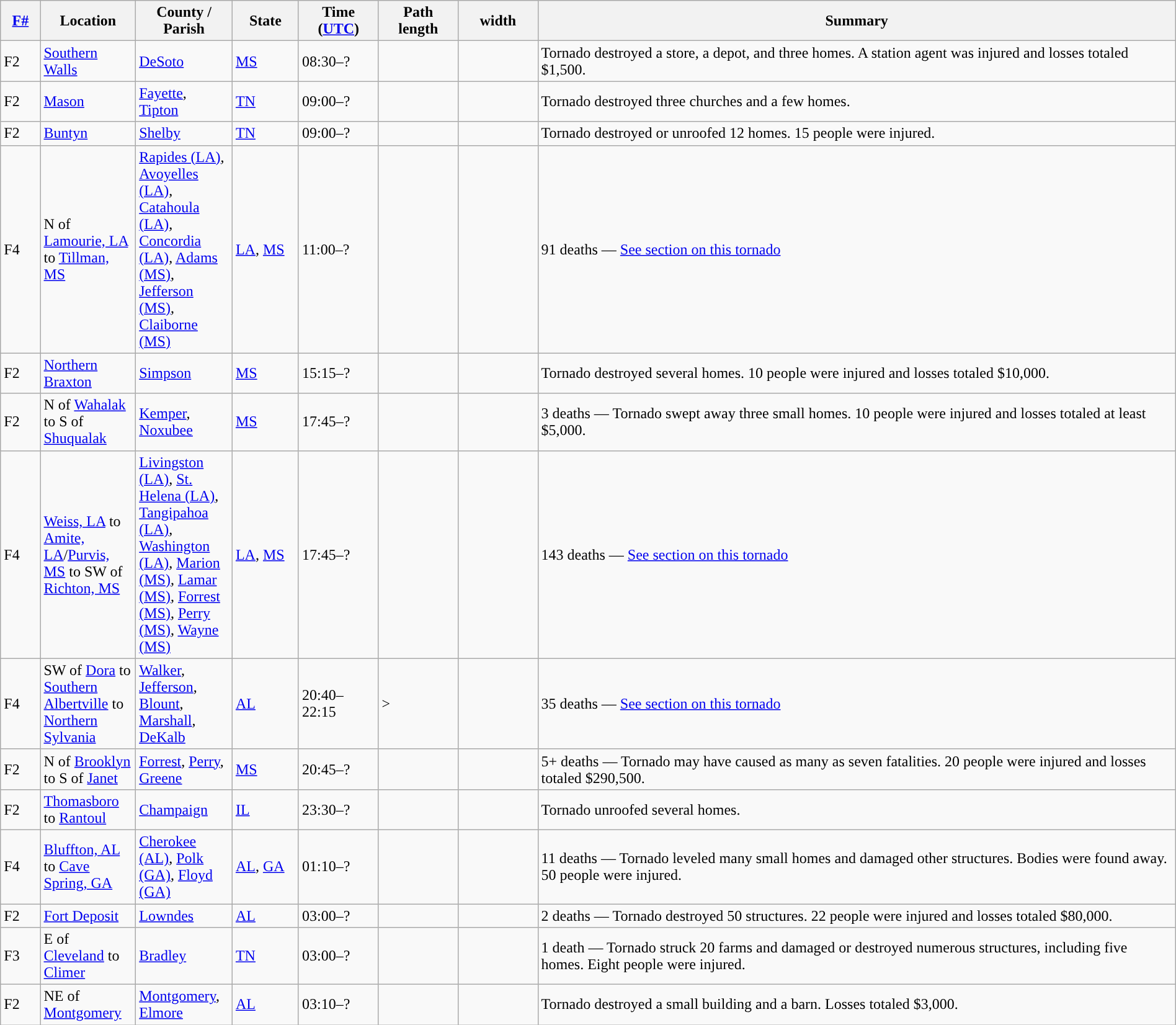<table class="wikitable sortable" style="width:100%;">
<tr>
<th scope="col"  style="width:3%; text-align:center;"><a href='#'>F#</a></th>
<th scope="col"  style="width:7%; text-align:center;" class="unsortable">Location</th>
<th scope="col"  style="width:6%; text-align:center;" class="unsortable">County / Parish</th>
<th scope="col"  style="width:5%; text-align:center;">State</th>
<th scope="col"  style="width:6%; text-align:center;">Time (<a href='#'>UTC</a>)</th>
<th scope="col"  style="width:6%; text-align:center;">Path length</th>
<th scope="col"  style="width:6%; text-align:center;"> width</th>
<th scope="col" class="unsortable" style="width:48%; text-align:center;">Summary</th>
</tr>
<tr>
<td>F2</td>
<td><a href='#'>Southern Walls</a></td>
<td><a href='#'>DeSoto</a></td>
<td><a href='#'>MS</a></td>
<td>08:30–?</td>
<td></td>
<td></td>
<td>Tornado destroyed a store, a depot, and three homes. A station agent was injured and losses totaled $1,500.</td>
</tr>
<tr>
<td>F2</td>
<td><a href='#'>Mason</a></td>
<td><a href='#'>Fayette</a>, <a href='#'>Tipton</a></td>
<td><a href='#'>TN</a></td>
<td>09:00–?</td>
<td></td>
<td></td>
<td>Tornado destroyed three churches and a few homes.</td>
</tr>
<tr>
<td>F2</td>
<td><a href='#'>Buntyn</a></td>
<td><a href='#'>Shelby</a></td>
<td><a href='#'>TN</a></td>
<td>09:00–?</td>
<td></td>
<td></td>
<td>Tornado destroyed or unroofed 12 homes. 15 people were injured.</td>
</tr>
<tr>
<td>F4</td>
<td>N of <a href='#'>Lamourie, LA</a> to <a href='#'>Tillman, MS</a></td>
<td><a href='#'>Rapides (LA)</a>, <a href='#'>Avoyelles (LA)</a>, <a href='#'>Catahoula (LA)</a>, <a href='#'>Concordia (LA)</a>, <a href='#'>Adams (MS)</a>, <a href='#'>Jefferson (MS)</a>, <a href='#'>Claiborne (MS)</a></td>
<td><a href='#'>LA</a>, <a href='#'>MS</a></td>
<td>11:00–?</td>
<td></td>
<td></td>
<td>91 deaths — <a href='#'>See section on this tornado</a></td>
</tr>
<tr>
<td>F2</td>
<td><a href='#'>Northern Braxton</a></td>
<td><a href='#'>Simpson</a></td>
<td><a href='#'>MS</a></td>
<td>15:15–?</td>
<td></td>
<td></td>
<td>Tornado destroyed several homes. 10 people were injured and losses totaled $10,000.</td>
</tr>
<tr>
<td>F2</td>
<td>N of <a href='#'>Wahalak</a> to S of <a href='#'>Shuqualak</a></td>
<td><a href='#'>Kemper</a>, <a href='#'>Noxubee</a></td>
<td><a href='#'>MS</a></td>
<td>17:45–?</td>
<td></td>
<td></td>
<td>3 deaths — Tornado swept away three small homes. 10 people were injured and losses totaled at least $5,000.</td>
</tr>
<tr>
<td>F4</td>
<td><a href='#'>Weiss, LA</a> to <a href='#'>Amite, LA</a>/<a href='#'>Purvis, MS</a> to SW of <a href='#'>Richton, MS</a></td>
<td><a href='#'>Livingston (LA)</a>, <a href='#'>St. Helena (LA)</a>, <a href='#'>Tangipahoa (LA)</a>, <a href='#'>Washington (LA)</a>, <a href='#'>Marion (MS)</a>, <a href='#'>Lamar (MS)</a>, <a href='#'>Forrest (MS)</a>, <a href='#'>Perry (MS)</a>, <a href='#'>Wayne (MS)</a></td>
<td><a href='#'>LA</a>, <a href='#'>MS</a></td>
<td>17:45–?</td>
<td></td>
<td></td>
<td>143 deaths — <a href='#'>See section on this tornado</a></td>
</tr>
<tr>
<td>F4</td>
<td>SW of <a href='#'>Dora</a> to <a href='#'>Southern Albertville</a> to <a href='#'>Northern Sylvania</a></td>
<td><a href='#'>Walker</a>, <a href='#'>Jefferson</a>, <a href='#'>Blount</a>, <a href='#'>Marshall</a>, <a href='#'>DeKalb</a></td>
<td><a href='#'>AL</a></td>
<td>20:40–22:15</td>
<td>> </td>
<td></td>
<td>35 deaths — <a href='#'>See section on this tornado</a></td>
</tr>
<tr>
<td>F2</td>
<td>N of <a href='#'>Brooklyn</a> to S of <a href='#'>Janet</a></td>
<td><a href='#'>Forrest</a>, <a href='#'>Perry</a>, <a href='#'>Greene</a></td>
<td><a href='#'>MS</a></td>
<td>20:45–?</td>
<td></td>
<td></td>
<td>5+ deaths — Tornado may have caused as many as seven fatalities. 20 people were injured and losses totaled $290,500.</td>
</tr>
<tr>
<td>F2</td>
<td><a href='#'>Thomasboro</a> to <a href='#'>Rantoul</a></td>
<td><a href='#'>Champaign</a></td>
<td><a href='#'>IL</a></td>
<td>23:30–?</td>
<td></td>
<td></td>
<td>Tornado unroofed several homes.</td>
</tr>
<tr>
<td>F4</td>
<td><a href='#'>Bluffton, AL</a> to <a href='#'>Cave Spring, GA</a></td>
<td><a href='#'>Cherokee (AL)</a>, <a href='#'>Polk (GA)</a>, <a href='#'>Floyd (GA)</a></td>
<td><a href='#'>AL</a>, <a href='#'>GA</a></td>
<td>01:10–?</td>
<td></td>
<td></td>
<td>11 deaths — Tornado leveled many small homes and damaged other structures. Bodies were found  away. 50 people were injured.</td>
</tr>
<tr>
<td>F2</td>
<td><a href='#'>Fort Deposit</a></td>
<td><a href='#'>Lowndes</a></td>
<td><a href='#'>AL</a></td>
<td>03:00–?</td>
<td></td>
<td></td>
<td>2 deaths — Tornado destroyed 50 structures. 22 people were injured and losses totaled $80,000.</td>
</tr>
<tr>
<td>F3</td>
<td>E of <a href='#'>Cleveland</a> to <a href='#'>Climer</a></td>
<td><a href='#'>Bradley</a></td>
<td><a href='#'>TN</a></td>
<td>03:00–?</td>
<td></td>
<td></td>
<td>1 death —  Tornado struck 20 farms and damaged or destroyed numerous structures, including five homes. Eight people were injured.</td>
</tr>
<tr>
<td>F2</td>
<td>NE of <a href='#'>Montgomery</a></td>
<td><a href='#'>Montgomery</a>, <a href='#'>Elmore</a></td>
<td><a href='#'>AL</a></td>
<td>03:10–?</td>
<td></td>
<td></td>
<td>Tornado destroyed a small building and a barn. Losses totaled $3,000.</td>
</tr>
</table>
